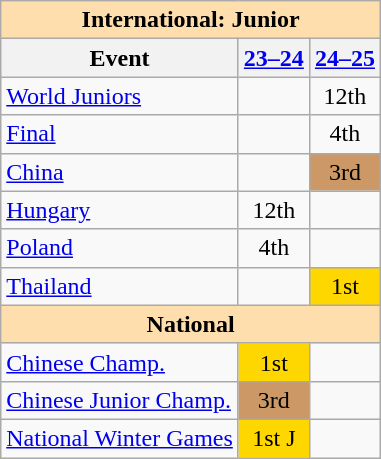<table class="wikitable" style="text-align:center">
<tr>
<th colspan="3" style="background-color: #ffdead; " align="center">International: Junior</th>
</tr>
<tr>
<th>Event</th>
<th><a href='#'>23–24</a></th>
<th><a href='#'>24–25</a></th>
</tr>
<tr>
<td align=left><a href='#'>World Juniors</a></td>
<td></td>
<td>12th</td>
</tr>
<tr>
<td align=left> <a href='#'>Final</a></td>
<td></td>
<td>4th</td>
</tr>
<tr>
<td align=left> <a href='#'>China</a></td>
<td></td>
<td bgcolor=cc9966>3rd</td>
</tr>
<tr>
<td align=left> <a href='#'>Hungary</a></td>
<td>12th</td>
<td></td>
</tr>
<tr>
<td align=left> <a href='#'>Poland</a></td>
<td>4th</td>
<td></td>
</tr>
<tr>
<td align=left> <a href='#'>Thailand</a></td>
<td></td>
<td bgcolor=gold>1st</td>
</tr>
<tr>
<th colspan="3" style="background-color: #ffdead; " align="center">National</th>
</tr>
<tr>
<td align=left><a href='#'>Chinese Champ.</a></td>
<td bgcolor="gold">1st</td>
<td></td>
</tr>
<tr>
<td align=left><a href='#'>Chinese Junior Champ.</a></td>
<td bgcolor="cc9966">3rd</td>
<td></td>
</tr>
<tr>
<td align="left"><a href='#'>National Winter Games</a></td>
<td bgcolor="gold">1st J</td>
<td></td>
</tr>
</table>
